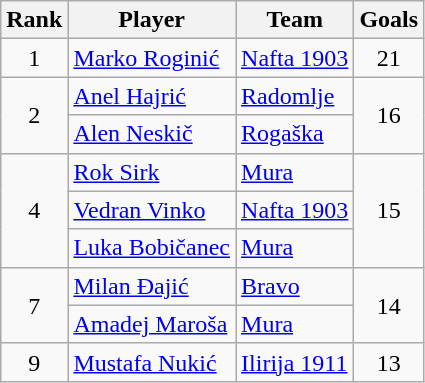<table class="wikitable" style="text-align:center">
<tr>
<th>Rank</th>
<th>Player</th>
<th>Team</th>
<th>Goals</th>
</tr>
<tr>
<td rowspan="1">1</td>
<td align=left> <a href='#'>Marko Roginić</a></td>
<td align=left><a href='#'>Nafta 1903</a></td>
<td rowspan="1">21</td>
</tr>
<tr>
<td rowspan="2">2</td>
<td align=left> <a href='#'>Anel Hajrić</a></td>
<td align=left><a href='#'>Radomlje</a></td>
<td rowspan="2">16</td>
</tr>
<tr>
<td align=left> <a href='#'>Alen Neskič</a></td>
<td align=left><a href='#'>Rogaška</a></td>
</tr>
<tr>
<td rowspan="3">4</td>
<td align=left> <a href='#'>Rok Sirk</a></td>
<td align=left><a href='#'>Mura</a></td>
<td rowspan="3">15</td>
</tr>
<tr>
<td align=left> <a href='#'>Vedran Vinko</a></td>
<td align=left><a href='#'>Nafta 1903</a></td>
</tr>
<tr>
<td align=left> <a href='#'>Luka Bobičanec</a></td>
<td align=left><a href='#'>Mura</a></td>
</tr>
<tr>
<td rowspan="2">7</td>
<td align=left> <a href='#'>Milan Đajić</a></td>
<td align=left><a href='#'>Bravo</a></td>
<td rowspan="2">14</td>
</tr>
<tr>
<td align=left> <a href='#'>Amadej Maroša</a></td>
<td align=left><a href='#'>Mura</a></td>
</tr>
<tr>
<td rowspan="1">9</td>
<td align=left> <a href='#'>Mustafa Nukić</a></td>
<td align=left><a href='#'>Ilirija 1911</a></td>
<td rowspan="1">13</td>
</tr>
</table>
